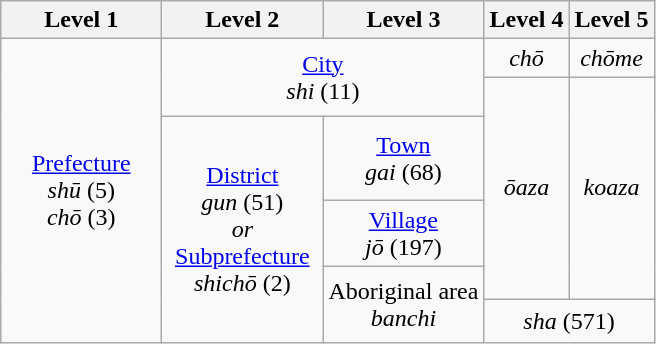<table class=wikitable style="text-align:center;">
<tr>
<th width=100>Level 1</th>
<th width=100>Level 2</th>
<th width=100>Level 3</th>
<th>Level 4</th>
<th>Level 5</th>
</tr>
<tr>
<td rowspan=6><a href='#'>Prefecture</a><br> <em>shū</em> (5)<br> <em>chō</em> (3)</td>
<td colspan=2 rowspan=2 height=44><a href='#'>City</a><br> <em>shi</em> (11)</td>
<td> <em>chō</em></td>
<td> <em>chōme</em></td>
</tr>
<tr>
<td rowspan=4 height=132> <em>ōaza</em></td>
<td rowspan=4> <em>koaza</em></td>
</tr>
<tr>
<td rowspan=4><a href='#'>District</a><br> <em>gun</em> (51)<br><em>or</em><br><a href='#'>Subprefecture</a><br> <em>shichō</em> (2)</td>
<td><a href='#'>Town</a><br> <em>gai</em> (68)</td>
</tr>
<tr>
<td><a href='#'>Village</a><br> <em>jō</em> (197)</td>
</tr>
<tr>
<td rowspan=2 height=44>Aboriginal area<br> <em>banchi</em></td>
</tr>
<tr>
<td colspan=2 height=22> <em>sha</em> (571)</td>
</tr>
</table>
